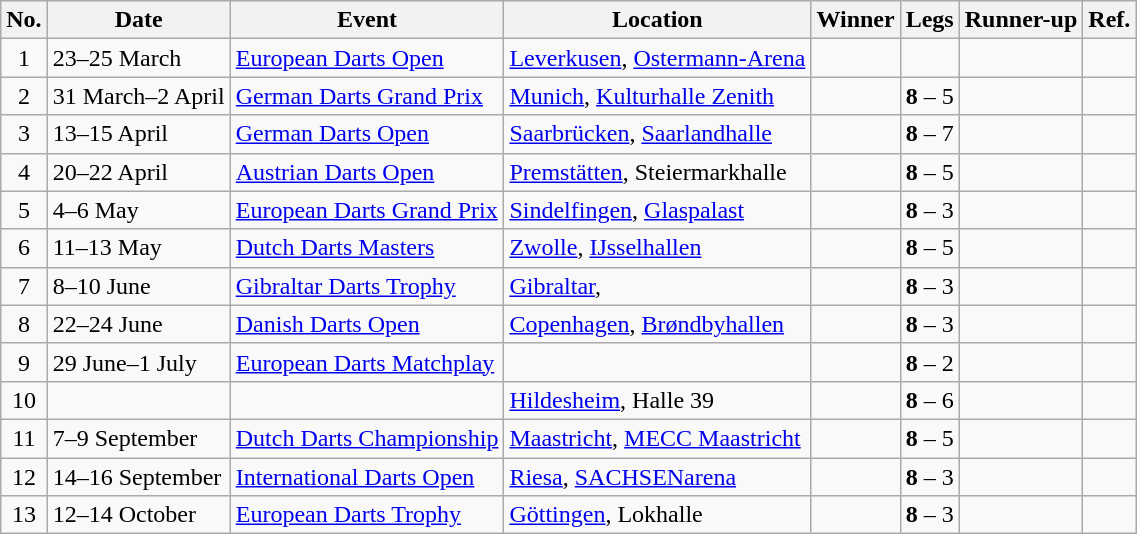<table class="wikitable">
<tr>
<th>No.</th>
<th>Date</th>
<th>Event</th>
<th>Location</th>
<th>Winner</th>
<th>Legs</th>
<th>Runner-up</th>
<th>Ref.</th>
</tr>
<tr>
<td align=center>1</td>
<td align=left>23–25 March</td>
<td><a href='#'>European Darts Open</a></td>
<td> <a href='#'>Leverkusen</a>, <a href='#'>Ostermann-Arena</a></td>
<td align="right"></td>
<td align="center"></td>
<td></td>
<td align="center"></td>
</tr>
<tr>
<td align=center>2</td>
<td align=left>31 March–2 April</td>
<td><a href='#'>German Darts Grand Prix</a></td>
<td> <a href='#'>Munich</a>, <a href='#'>Kulturhalle Zenith</a></td>
<td align="right"></td>
<td align="center"><strong>8</strong> – 5</td>
<td></td>
<td align="center"></td>
</tr>
<tr>
<td align=center>3</td>
<td align=left>13–15 April</td>
<td><a href='#'>German Darts Open</a></td>
<td> <a href='#'>Saarbrücken</a>, <a href='#'>Saarlandhalle</a></td>
<td align="right"></td>
<td align="center"><strong>8</strong> – 7</td>
<td></td>
<td align="center"></td>
</tr>
<tr>
<td align=center>4</td>
<td align=left>20–22 April</td>
<td><a href='#'>Austrian Darts Open</a></td>
<td> <a href='#'>Premstätten</a>, Steiermarkhalle</td>
<td align="right"></td>
<td align="center"><strong>8</strong> – 5</td>
<td></td>
<td align="center"></td>
</tr>
<tr>
<td align=center>5</td>
<td align=left>4–6 May</td>
<td><a href='#'>European Darts Grand Prix</a></td>
<td> <a href='#'>Sindelfingen</a>, <a href='#'>Glaspalast</a></td>
<td align="right"></td>
<td align="center"><strong>8</strong> – 3</td>
<td></td>
<td align="center"></td>
</tr>
<tr>
<td align=center>6</td>
<td align=left>11–13 May</td>
<td><a href='#'>Dutch Darts Masters</a></td>
<td> <a href='#'>Zwolle</a>, <a href='#'>IJsselhallen</a></td>
<td align="right"></td>
<td align="center"><strong>8</strong> – 5</td>
<td></td>
<td align="center"></td>
</tr>
<tr>
<td align=center>7</td>
<td align=left>8–10 June</td>
<td><a href='#'>Gibraltar Darts Trophy</a></td>
<td> <a href='#'>Gibraltar</a>, </td>
<td align="right"></td>
<td align="center"><strong>8</strong> – 3</td>
<td></td>
<td align="center"></td>
</tr>
<tr>
<td align=center>8</td>
<td align=left>22–24 June</td>
<td><a href='#'>Danish Darts Open</a></td>
<td> <a href='#'>Copenhagen</a>, <a href='#'>Brøndbyhallen</a></td>
<td align="right"></td>
<td align="center"><strong>8</strong> – 3</td>
<td></td>
<td align="center"></td>
</tr>
<tr>
<td align=center>9</td>
<td align=left>29 June–1 July</td>
<td><a href='#'>European Darts Matchplay</a></td>
<td></td>
<td align="right"></td>
<td align="center"><strong>8</strong> – 2</td>
<td></td>
<td align="center"></td>
</tr>
<tr>
<td align=center>10</td>
<td align=left></td>
<td></td>
<td> <a href='#'>Hildesheim</a>, Halle 39</td>
<td align="right"></td>
<td align="center"><strong>8</strong> – 6</td>
<td></td>
<td align="center"></td>
</tr>
<tr>
<td align=center>11</td>
<td align=left>7–9 September</td>
<td><a href='#'>Dutch Darts Championship</a></td>
<td> <a href='#'>Maastricht</a>, <a href='#'>MECC Maastricht</a></td>
<td align="right"></td>
<td align="center"><strong>8</strong> – 5</td>
<td></td>
<td align="center"></td>
</tr>
<tr>
<td align=center>12</td>
<td align=left>14–16 September</td>
<td><a href='#'>International Darts Open</a></td>
<td> <a href='#'>Riesa</a>, <a href='#'>SACHSENarena</a></td>
<td align="right"></td>
<td align="center"><strong>8</strong> – 3</td>
<td></td>
<td align="center"></td>
</tr>
<tr>
<td align=center>13</td>
<td align=left>12–14 October</td>
<td><a href='#'>European Darts Trophy</a></td>
<td> <a href='#'>Göttingen</a>, Lokhalle</td>
<td align="right"></td>
<td align="center"><strong>8</strong> – 3</td>
<td></td>
<td align="center"></td>
</tr>
</table>
